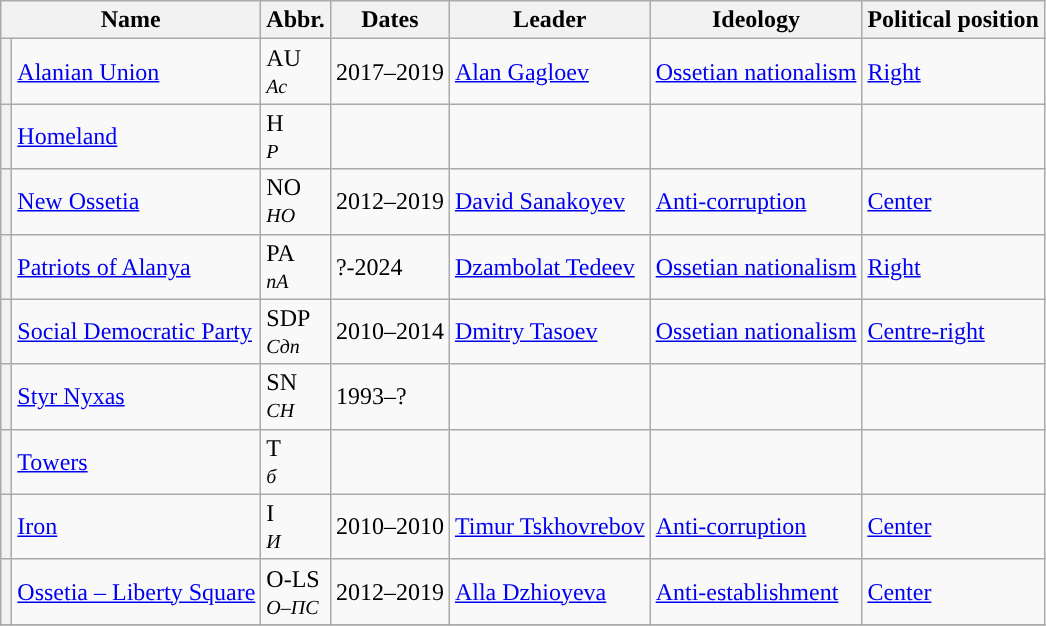<table class="wikitable sortable">
<tr ">
<th colspan=2>Name</th>
<th>Abbr.</th>
<th>Dates</th>
<th>Leader</th>
<th>Ideology</th>
<th>Political position</th>
</tr>
<tr>
<th style="background-color: "></th>
<td><a href='#'>Alanian Union</a></td>
<td>AU<br><small><em>Ас</em></small></td>
<td>2017–2019</td>
<td><a href='#'>Alan Gagloev</a></td>
<td><a href='#'>Ossetian nationalism</a></td>
<td><a href='#'>Right</a></td>
</tr>
<tr>
<th style="background-color: "></th>
<td><a href='#'>Homeland</a></td>
<td>H<br><small><em>Р</em></small></td>
<td></td>
<td></td>
<td></td>
<td></td>
</tr>
<tr>
<th style="background-color: "></th>
<td><a href='#'>New Ossetia</a></td>
<td>NO<br><small><em>НО</em></small></td>
<td>2012–2019</td>
<td><a href='#'>David Sanakoyev</a></td>
<td><a href='#'>Anti-corruption</a></td>
<td><a href='#'>Center</a></td>
</tr>
<tr>
<th style="background-color: "></th>
<td><a href='#'>Patriots of Alanya</a></td>
<td>PA<br><small><em>пА</em></small></td>
<td>?-2024</td>
<td><a href='#'>Dzambolat Tedeev</a></td>
<td><a href='#'>Ossetian nationalism</a></td>
<td><a href='#'>Right</a></td>
</tr>
<tr>
<th style="background-color: "></th>
<td><a href='#'>Social Democratic Party</a></td>
<td>SDP<br><small><em>Сдп</em></small></td>
<td>2010–2014</td>
<td><a href='#'>Dmitry Tasoev</a></td>
<td><a href='#'>Ossetian nationalism</a></td>
<td><a href='#'>Centre-right</a></td>
</tr>
<tr>
<th style="background-color: "></th>
<td><a href='#'>Styr Nyxas</a></td>
<td>SN<br><small><em>СН</em></small></td>
<td>1993–?</td>
<td></td>
<td></td>
<td></td>
</tr>
<tr>
<th style="background-color: "></th>
<td><a href='#'>Towers</a></td>
<td>T<br><small><em>б</em></small></td>
<td></td>
<td></td>
<td></td>
<td></td>
</tr>
<tr>
<th style="background-color: "></th>
<td><a href='#'>Iron</a></td>
<td>I<br><small><em>И</em></small></td>
<td>2010–2010</td>
<td><a href='#'>Timur Tskhovrebov</a></td>
<td><a href='#'>Anti-corruption</a></td>
<td><a href='#'>Center</a></td>
</tr>
<tr>
<th style="background-color: "></th>
<td><a href='#'>Ossetia – Liberty Square</a></td>
<td>O-LS<br><small><em>О–ПС</em></small></td>
<td>2012–2019</td>
<td><a href='#'>Alla Dzhioyeva</a></td>
<td><a href='#'>Anti-establishment</a></td>
<td><a href='#'>Center</a></td>
</tr>
<tr>
</tr>
</table>
